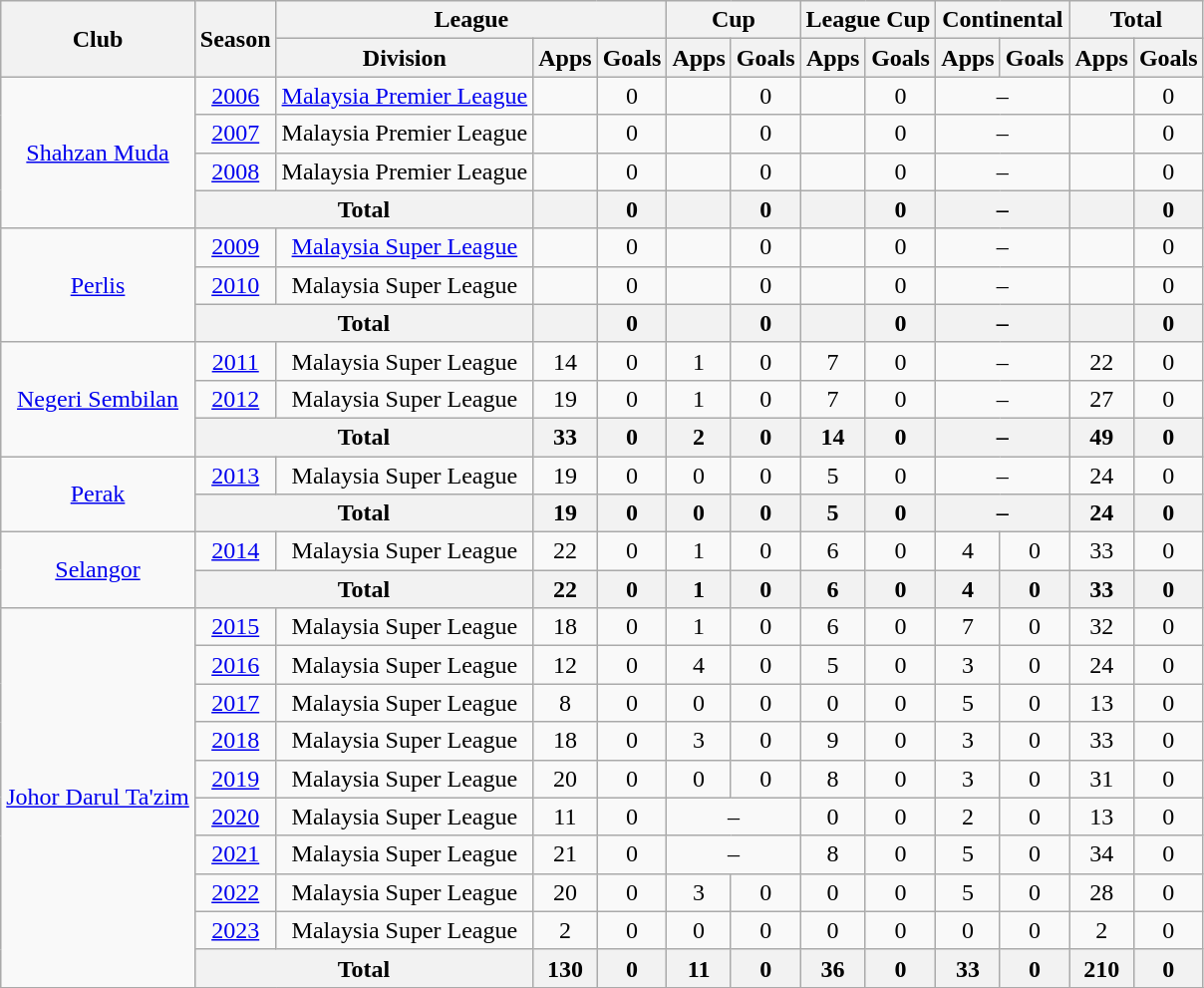<table class="wikitable" style="text-align:center">
<tr>
<th rowspan="2">Club</th>
<th rowspan="2">Season</th>
<th colspan="3">League</th>
<th colspan="2">Cup</th>
<th colspan="2">League Cup</th>
<th colspan="2">Continental</th>
<th colspan="2">Total</th>
</tr>
<tr>
<th>Division</th>
<th>Apps</th>
<th>Goals</th>
<th>Apps</th>
<th>Goals</th>
<th>Apps</th>
<th>Goals</th>
<th>Apps</th>
<th>Goals</th>
<th>Apps</th>
<th>Goals</th>
</tr>
<tr>
<td rowspan="4" valign="center"><a href='#'>Shahzan Muda</a></td>
<td><a href='#'>2006</a></td>
<td><a href='#'>Malaysia Premier League</a></td>
<td></td>
<td>0</td>
<td></td>
<td>0</td>
<td></td>
<td>0</td>
<td colspan=2>–</td>
<td></td>
<td>0</td>
</tr>
<tr>
<td><a href='#'>2007</a></td>
<td>Malaysia Premier League</td>
<td></td>
<td>0</td>
<td></td>
<td>0</td>
<td></td>
<td>0</td>
<td colspan=2>–</td>
<td></td>
<td>0</td>
</tr>
<tr>
<td><a href='#'>2008</a></td>
<td>Malaysia Premier League</td>
<td></td>
<td>0</td>
<td></td>
<td>0</td>
<td></td>
<td>0</td>
<td colspan=2>–</td>
<td></td>
<td>0</td>
</tr>
<tr>
<th colspan=2>Total</th>
<th></th>
<th>0</th>
<th></th>
<th>0</th>
<th></th>
<th>0</th>
<th colspan=2>–</th>
<th></th>
<th>0</th>
</tr>
<tr>
<td rowspan="3" valign="center"><a href='#'>Perlis</a></td>
<td><a href='#'>2009</a></td>
<td><a href='#'>Malaysia Super League</a></td>
<td></td>
<td>0</td>
<td></td>
<td>0</td>
<td></td>
<td>0</td>
<td colspan=2>–</td>
<td></td>
<td>0</td>
</tr>
<tr>
<td><a href='#'>2010</a></td>
<td>Malaysia Super League</td>
<td></td>
<td>0</td>
<td></td>
<td>0</td>
<td></td>
<td>0</td>
<td colspan=2>–</td>
<td></td>
<td>0</td>
</tr>
<tr>
<th colspan=2>Total</th>
<th></th>
<th>0</th>
<th></th>
<th>0</th>
<th></th>
<th>0</th>
<th colspan=2>–</th>
<th></th>
<th>0</th>
</tr>
<tr>
<td rowspan="3" valign="center"><a href='#'>Negeri Sembilan</a></td>
<td><a href='#'>2011</a></td>
<td>Malaysia Super League</td>
<td>14</td>
<td>0</td>
<td>1</td>
<td>0</td>
<td>7</td>
<td>0</td>
<td colspan=2>–</td>
<td>22</td>
<td>0</td>
</tr>
<tr>
<td><a href='#'>2012</a></td>
<td>Malaysia Super League</td>
<td>19</td>
<td>0</td>
<td>1</td>
<td>0</td>
<td>7</td>
<td>0</td>
<td colspan=2>–</td>
<td>27</td>
<td>0</td>
</tr>
<tr>
<th colspan=2>Total</th>
<th>33</th>
<th>0</th>
<th>2</th>
<th>0</th>
<th>14</th>
<th>0</th>
<th colspan=2>–</th>
<th>49</th>
<th>0</th>
</tr>
<tr>
<td rowspan="2" valign="center"><a href='#'>Perak</a></td>
<td><a href='#'>2013</a></td>
<td>Malaysia Super League</td>
<td>19</td>
<td>0</td>
<td>0</td>
<td>0</td>
<td>5</td>
<td>0</td>
<td colspan=2>–</td>
<td>24</td>
<td>0</td>
</tr>
<tr>
<th colspan=2>Total</th>
<th>19</th>
<th>0</th>
<th>0</th>
<th>0</th>
<th>5</th>
<th>0</th>
<th colspan=2>–</th>
<th>24</th>
<th>0</th>
</tr>
<tr>
<td rowspan="2" valign="center"><a href='#'>Selangor</a></td>
<td><a href='#'>2014</a></td>
<td>Malaysia Super League</td>
<td>22</td>
<td>0</td>
<td>1</td>
<td>0</td>
<td>6</td>
<td>0</td>
<td>4</td>
<td>0</td>
<td>33</td>
<td>0</td>
</tr>
<tr>
<th colspan=2>Total</th>
<th>22</th>
<th>0</th>
<th>1</th>
<th>0</th>
<th>6</th>
<th>0</th>
<th>4</th>
<th>0</th>
<th>33</th>
<th>0</th>
</tr>
<tr>
<td rowspan="10" valign="center"><a href='#'>Johor Darul Ta'zim</a></td>
<td><a href='#'>2015</a></td>
<td>Malaysia Super League</td>
<td>18</td>
<td>0</td>
<td>1</td>
<td>0</td>
<td>6</td>
<td>0</td>
<td>7</td>
<td>0</td>
<td>32</td>
<td>0</td>
</tr>
<tr>
<td><a href='#'>2016</a></td>
<td>Malaysia Super League</td>
<td>12</td>
<td>0</td>
<td>4</td>
<td>0</td>
<td>5</td>
<td>0</td>
<td>3</td>
<td>0</td>
<td>24</td>
<td>0</td>
</tr>
<tr>
<td><a href='#'>2017</a></td>
<td>Malaysia Super League</td>
<td>8</td>
<td>0</td>
<td>0</td>
<td>0</td>
<td>0</td>
<td>0</td>
<td>5</td>
<td>0</td>
<td>13</td>
<td>0</td>
</tr>
<tr>
<td><a href='#'>2018</a></td>
<td>Malaysia Super League</td>
<td>18</td>
<td>0</td>
<td>3</td>
<td>0</td>
<td>9</td>
<td>0</td>
<td>3</td>
<td>0</td>
<td>33</td>
<td>0</td>
</tr>
<tr>
<td><a href='#'>2019</a></td>
<td>Malaysia Super League</td>
<td>20</td>
<td>0</td>
<td>0</td>
<td>0</td>
<td>8</td>
<td>0</td>
<td>3</td>
<td>0</td>
<td>31</td>
<td>0</td>
</tr>
<tr>
<td><a href='#'>2020</a></td>
<td>Malaysia Super League</td>
<td>11</td>
<td>0</td>
<td colspan=2>–</td>
<td>0</td>
<td>0</td>
<td>2</td>
<td>0</td>
<td>13</td>
<td>0</td>
</tr>
<tr>
<td><a href='#'>2021</a></td>
<td>Malaysia Super League</td>
<td>21</td>
<td>0</td>
<td colspan=2>–</td>
<td>8</td>
<td>0</td>
<td>5</td>
<td>0</td>
<td>34</td>
<td>0</td>
</tr>
<tr>
<td><a href='#'>2022</a></td>
<td>Malaysia Super League</td>
<td>20</td>
<td>0</td>
<td>3</td>
<td>0</td>
<td>0</td>
<td>0</td>
<td>5</td>
<td>0</td>
<td>28</td>
<td>0</td>
</tr>
<tr>
<td><a href='#'>2023</a></td>
<td>Malaysia Super League</td>
<td>2</td>
<td>0</td>
<td>0</td>
<td>0</td>
<td>0</td>
<td>0</td>
<td>0</td>
<td>0</td>
<td>2</td>
<td>0</td>
</tr>
<tr>
<th colspan=2>Total</th>
<th>130</th>
<th>0</th>
<th>11</th>
<th>0</th>
<th>36</th>
<th>0</th>
<th>33</th>
<th>0</th>
<th>210</th>
<th>0</th>
</tr>
<tr>
</tr>
</table>
